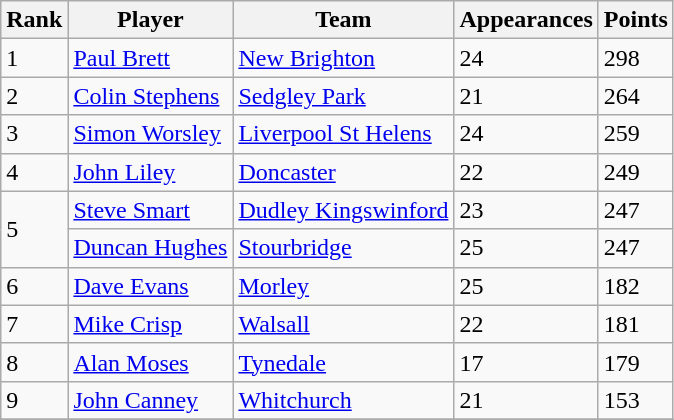<table class="wikitable">
<tr>
<th>Rank</th>
<th>Player</th>
<th>Team</th>
<th>Appearances</th>
<th>Points</th>
</tr>
<tr>
<td>1</td>
<td> <a href='#'>Paul Brett</a></td>
<td><a href='#'>New Brighton</a></td>
<td>24</td>
<td>298</td>
</tr>
<tr>
<td>2</td>
<td> <a href='#'>Colin Stephens</a></td>
<td><a href='#'>Sedgley Park</a></td>
<td>21</td>
<td>264</td>
</tr>
<tr>
<td>3</td>
<td> <a href='#'>Simon Worsley</a></td>
<td><a href='#'>Liverpool St Helens</a></td>
<td>24</td>
<td>259</td>
</tr>
<tr>
<td>4</td>
<td> <a href='#'>John Liley</a></td>
<td><a href='#'>Doncaster</a></td>
<td>22</td>
<td>249</td>
</tr>
<tr>
<td rowspan=2>5</td>
<td> <a href='#'>Steve Smart</a></td>
<td><a href='#'>Dudley Kingswinford</a></td>
<td>23</td>
<td>247</td>
</tr>
<tr>
<td> <a href='#'>Duncan Hughes</a></td>
<td><a href='#'>Stourbridge</a></td>
<td>25</td>
<td>247</td>
</tr>
<tr>
<td>6</td>
<td> <a href='#'>Dave Evans</a></td>
<td><a href='#'>Morley</a></td>
<td>25</td>
<td>182</td>
</tr>
<tr>
<td>7</td>
<td> <a href='#'>Mike Crisp</a></td>
<td><a href='#'>Walsall</a></td>
<td>22</td>
<td>181</td>
</tr>
<tr>
<td>8</td>
<td> <a href='#'>Alan Moses</a></td>
<td><a href='#'>Tynedale</a></td>
<td>17</td>
<td>179</td>
</tr>
<tr>
<td>9</td>
<td> <a href='#'>John Canney</a></td>
<td><a href='#'>Whitchurch</a></td>
<td>21</td>
<td>153</td>
</tr>
<tr>
</tr>
</table>
